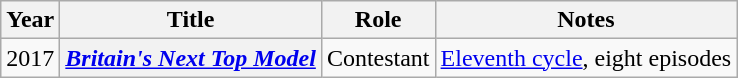<table class="wikitable sortable plainrowheaders">
<tr>
<th scope="col">Year</th>
<th scope="col">Title</th>
<th scope="col">Role</th>
<th scope="col" class="unsortable">Notes</th>
</tr>
<tr>
<td>2017</td>
<th scope="row"><em><a href='#'>Britain's Next Top Model</a></em></th>
<td>Contestant</td>
<td><a href='#'>Eleventh cycle</a>, eight episodes</td>
</tr>
</table>
